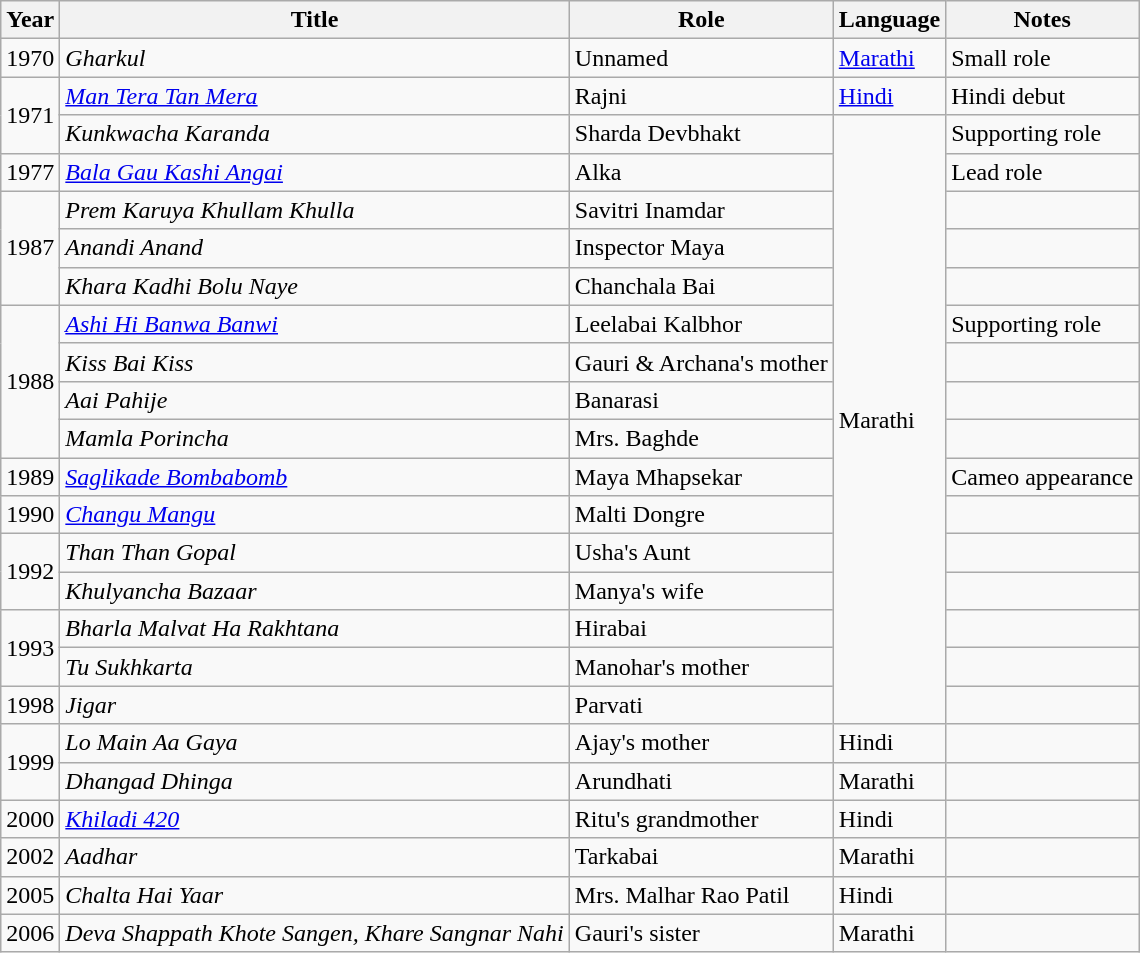<table class="wikitable">
<tr>
<th>Year</th>
<th>Title</th>
<th>Role</th>
<th>Language</th>
<th>Notes</th>
</tr>
<tr>
<td>1970</td>
<td><em>Gharkul</em></td>
<td>Unnamed</td>
<td><a href='#'>Marathi</a></td>
<td>Small role</td>
</tr>
<tr>
<td rowspan="2">1971</td>
<td><em><a href='#'>Man Tera Tan Mera</a></em></td>
<td>Rajni</td>
<td><a href='#'>Hindi</a></td>
<td>Hindi debut</td>
</tr>
<tr>
<td><em>Kunkwacha Karanda</em></td>
<td>Sharda Devbhakt</td>
<td rowspan="16">Marathi</td>
<td>Supporting role</td>
</tr>
<tr>
<td>1977</td>
<td><em><a href='#'>Bala Gau Kashi Angai</a></em></td>
<td>Alka</td>
<td>Lead role</td>
</tr>
<tr>
<td rowspan="3">1987</td>
<td><em>Prem Karuya Khullam Khulla</em></td>
<td>Savitri Inamdar</td>
<td></td>
</tr>
<tr>
<td><em>Anandi Anand</em></td>
<td>Inspector Maya</td>
<td></td>
</tr>
<tr>
<td><em>Khara Kadhi Bolu Naye</em></td>
<td>Chanchala Bai</td>
<td></td>
</tr>
<tr>
<td rowspan="4">1988</td>
<td><em><a href='#'>Ashi Hi Banwa Banwi</a></em></td>
<td>Leelabai Kalbhor</td>
<td>Supporting role</td>
</tr>
<tr>
<td><em>Kiss Bai Kiss</em></td>
<td>Gauri & Archana's mother</td>
<td></td>
</tr>
<tr>
<td><em>Aai Pahije</em></td>
<td>Banarasi</td>
<td></td>
</tr>
<tr>
<td><em>Mamla Porincha</em></td>
<td>Mrs. Baghde</td>
<td></td>
</tr>
<tr>
<td>1989</td>
<td><em><a href='#'>Saglikade Bombabomb</a></em></td>
<td>Maya Mhapsekar</td>
<td>Cameo appearance</td>
</tr>
<tr>
<td>1990</td>
<td><em><a href='#'>Changu Mangu</a></em></td>
<td>Malti Dongre</td>
<td></td>
</tr>
<tr>
<td rowspan="2">1992</td>
<td><em>Than Than Gopal</em></td>
<td>Usha's Aunt</td>
<td></td>
</tr>
<tr>
<td><em>Khulyancha Bazaar</em></td>
<td>Manya's wife</td>
<td></td>
</tr>
<tr>
<td rowspan="2">1993</td>
<td><em>Bharla Malvat Ha Rakhtana</em></td>
<td>Hirabai</td>
<td></td>
</tr>
<tr>
<td><em>Tu Sukhkarta</em></td>
<td>Manohar's mother</td>
<td></td>
</tr>
<tr>
<td>1998</td>
<td><em>Jigar</em></td>
<td>Parvati</td>
<td></td>
</tr>
<tr>
<td rowspan="2">1999</td>
<td><em>Lo Main Aa Gaya</em></td>
<td>Ajay's mother</td>
<td>Hindi</td>
<td></td>
</tr>
<tr>
<td><em>Dhangad Dhinga</em></td>
<td>Arundhati</td>
<td>Marathi</td>
<td></td>
</tr>
<tr>
<td>2000</td>
<td><em><a href='#'>Khiladi 420</a></em></td>
<td>Ritu's grandmother</td>
<td>Hindi</td>
<td></td>
</tr>
<tr>
<td>2002</td>
<td><em>Aadhar</em></td>
<td>Tarkabai</td>
<td>Marathi</td>
<td></td>
</tr>
<tr>
<td>2005</td>
<td><em>Chalta Hai Yaar</em></td>
<td>Mrs. Malhar Rao Patil</td>
<td>Hindi</td>
<td></td>
</tr>
<tr>
<td>2006</td>
<td><em>Deva Shappath Khote Sangen, Khare Sangnar Nahi</em></td>
<td>Gauri's sister</td>
<td>Marathi</td>
<td></td>
</tr>
</table>
